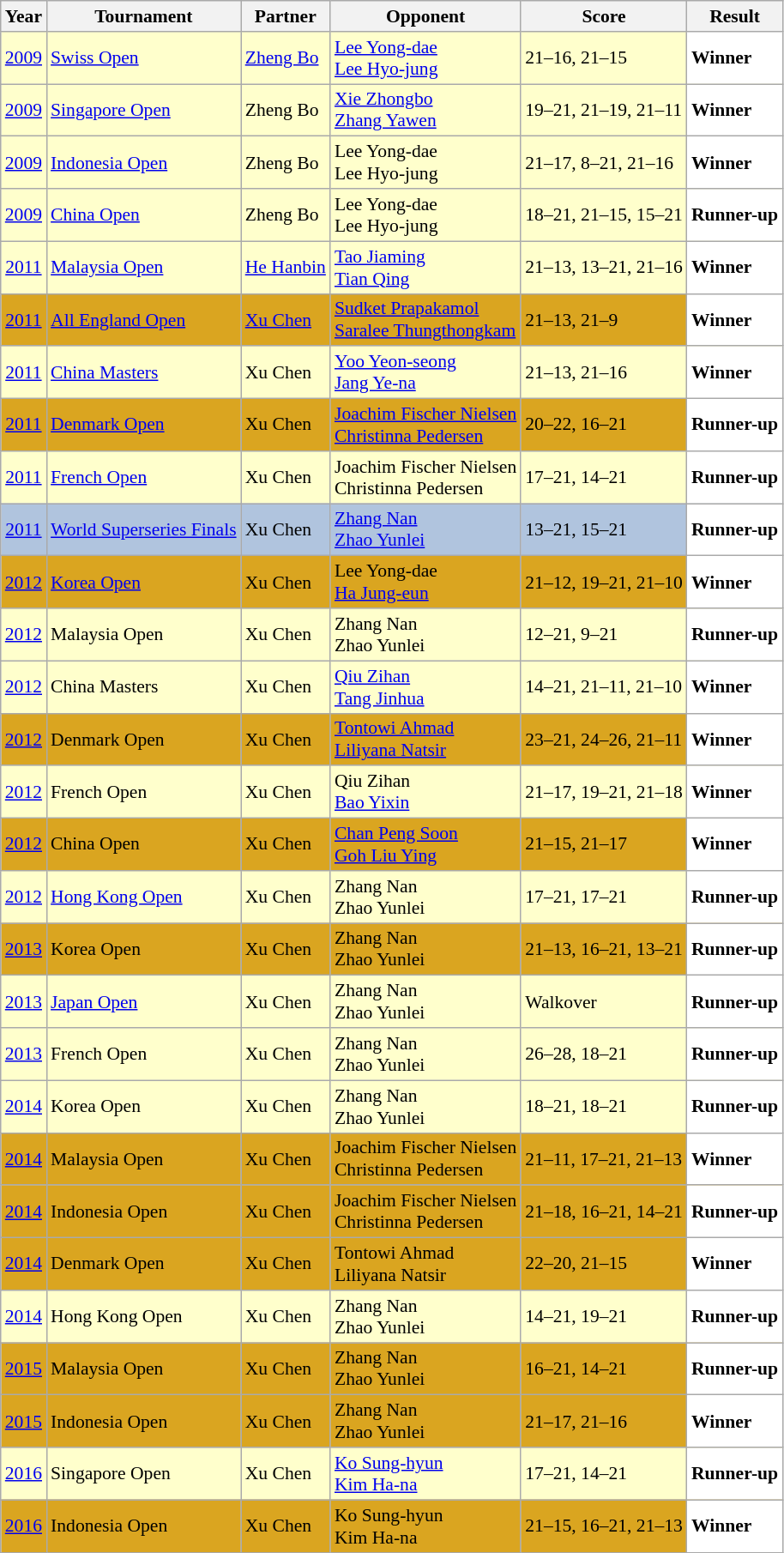<table class="sortable wikitable" style="font-size: 90%;">
<tr>
<th>Year</th>
<th>Tournament</th>
<th>Partner</th>
<th>Opponent</th>
<th>Score</th>
<th>Result</th>
</tr>
<tr style="background:#FFFFCC">
<td align="center"><a href='#'>2009</a></td>
<td align="left"><a href='#'>Swiss Open</a></td>
<td align="left"> <a href='#'>Zheng Bo</a></td>
<td align="left"> <a href='#'>Lee Yong-dae</a> <br>  <a href='#'>Lee Hyo-jung</a></td>
<td align="left">21–16, 21–15</td>
<td style="text-align:left; background:white"> <strong>Winner</strong></td>
</tr>
<tr style="background:#FFFFCC">
<td align="center"><a href='#'>2009</a></td>
<td align="left"><a href='#'>Singapore Open</a></td>
<td align="left"> Zheng Bo</td>
<td align="left"> <a href='#'>Xie Zhongbo</a> <br>  <a href='#'>Zhang Yawen</a></td>
<td align="left">19–21, 21–19, 21–11</td>
<td style="text-align:left; background:white"> <strong>Winner</strong></td>
</tr>
<tr style="background:#FFFFCC">
<td align="center"><a href='#'>2009</a></td>
<td align="left"><a href='#'>Indonesia Open</a></td>
<td align="left"> Zheng Bo</td>
<td align="left"> Lee Yong-dae <br>  Lee Hyo-jung</td>
<td align="left">21–17, 8–21, 21–16</td>
<td style="text-align:left; background:white"> <strong>Winner</strong></td>
</tr>
<tr style="background:#FFFFCC">
<td align="center"><a href='#'>2009</a></td>
<td align="left"><a href='#'>China Open</a></td>
<td align="left"> Zheng Bo</td>
<td align="left"> Lee Yong-dae <br>  Lee Hyo-jung</td>
<td align="left">18–21, 21–15, 15–21</td>
<td style="text-align:left; background:white"> <strong>Runner-up</strong></td>
</tr>
<tr style="background:#FFFFCC">
<td align="center"><a href='#'>2011</a></td>
<td align="left"><a href='#'>Malaysia Open</a></td>
<td align="left"> <a href='#'>He Hanbin</a></td>
<td align="left"> <a href='#'>Tao Jiaming</a> <br>  <a href='#'>Tian Qing</a></td>
<td align="left">21–13, 13–21, 21–16</td>
<td style="text-align:left; background:white"> <strong>Winner</strong></td>
</tr>
<tr style="background:#DAA520">
<td align="center"><a href='#'>2011</a></td>
<td align="left"><a href='#'>All England Open</a></td>
<td align="left"> <a href='#'>Xu Chen</a></td>
<td align="left"> <a href='#'>Sudket Prapakamol</a> <br>  <a href='#'>Saralee Thungthongkam</a></td>
<td align="left">21–13, 21–9</td>
<td style="text-align:left; background:white"> <strong>Winner</strong></td>
</tr>
<tr style="background:#FFFFCC">
<td align="center"><a href='#'>2011</a></td>
<td align="left"><a href='#'>China Masters</a></td>
<td align="left"> Xu Chen</td>
<td align="left"> <a href='#'>Yoo Yeon-seong</a> <br>  <a href='#'>Jang Ye-na</a></td>
<td align="left">21–13, 21–16</td>
<td style="text-align:left; background:white"> <strong>Winner</strong></td>
</tr>
<tr style="background:#DAA520">
<td align="center"><a href='#'>2011</a></td>
<td align="left"><a href='#'>Denmark Open</a></td>
<td align="left"> Xu Chen</td>
<td align="left"> <a href='#'>Joachim Fischer Nielsen</a> <br>  <a href='#'>Christinna Pedersen</a></td>
<td align="left">20–22, 16–21</td>
<td style="text-align:left; background:white"> <strong>Runner-up</strong></td>
</tr>
<tr style="background:#FFFFCC">
<td align="center"><a href='#'>2011</a></td>
<td align="left"><a href='#'>French Open</a></td>
<td align="left"> Xu Chen</td>
<td align="left"> Joachim Fischer Nielsen <br>  Christinna Pedersen</td>
<td align="left">17–21, 14–21</td>
<td style="text-align:left; background:white"> <strong>Runner-up</strong></td>
</tr>
<tr style="background:#B0C4DE">
<td align="center"><a href='#'>2011</a></td>
<td align="left"><a href='#'>World Superseries Finals</a></td>
<td align="left"> Xu Chen</td>
<td align="left"> <a href='#'>Zhang Nan</a> <br>  <a href='#'>Zhao Yunlei</a></td>
<td align="left">13–21, 15–21</td>
<td style="text-align:left; background:white"> <strong>Runner-up</strong></td>
</tr>
<tr style="background:#DAA520">
<td align="center"><a href='#'>2012</a></td>
<td align="left"><a href='#'>Korea Open</a></td>
<td align="left"> Xu Chen</td>
<td align="left"> Lee Yong-dae <br>  <a href='#'>Ha Jung-eun</a></td>
<td align="left">21–12, 19–21, 21–10</td>
<td style="text-align:left; background:white"> <strong>Winner</strong></td>
</tr>
<tr style="background:#FFFFCC">
<td align="center"><a href='#'>2012</a></td>
<td align="left">Malaysia Open</td>
<td align="left"> Xu Chen</td>
<td align="left"> Zhang Nan <br>  Zhao Yunlei</td>
<td align="left">12–21, 9–21</td>
<td style="text-align:left; background:white"> <strong>Runner-up</strong></td>
</tr>
<tr style="background:#FFFFCC">
<td align="center"><a href='#'>2012</a></td>
<td align="left">China Masters</td>
<td align="left"> Xu Chen</td>
<td align="left"> <a href='#'>Qiu Zihan</a> <br>  <a href='#'>Tang Jinhua</a></td>
<td align="left">14–21, 21–11, 21–10</td>
<td style="text-align:left; background:white"> <strong>Winner</strong></td>
</tr>
<tr style="background:#DAA520">
<td align="center"><a href='#'>2012</a></td>
<td align="left">Denmark Open</td>
<td align="left"> Xu Chen</td>
<td align="left"> <a href='#'>Tontowi Ahmad</a> <br>  <a href='#'>Liliyana Natsir</a></td>
<td align="left">23–21, 24–26, 21–11</td>
<td style="text-align:left; background:white"> <strong>Winner</strong></td>
</tr>
<tr style="background:#FFFFCC">
<td align="center"><a href='#'>2012</a></td>
<td align="left">French Open</td>
<td align="left"> Xu Chen</td>
<td align="left"> Qiu Zihan <br>  <a href='#'>Bao Yixin</a></td>
<td align="left">21–17, 19–21, 21–18</td>
<td style="text-align:left; background:white"> <strong>Winner</strong></td>
</tr>
<tr style="background:#DAA520">
<td align="center"><a href='#'>2012</a></td>
<td align="left">China Open</td>
<td align="left"> Xu Chen</td>
<td align="left"> <a href='#'>Chan Peng Soon</a> <br>  <a href='#'>Goh Liu Ying</a></td>
<td align="left">21–15, 21–17</td>
<td style="text-align:left; background:white"> <strong>Winner</strong></td>
</tr>
<tr style="background:#FFFFCC">
<td align="center"><a href='#'>2012</a></td>
<td align="left"><a href='#'>Hong Kong Open</a></td>
<td align="left"> Xu Chen</td>
<td align="left"> Zhang Nan <br>  Zhao Yunlei</td>
<td align="left">17–21, 17–21</td>
<td style="text-align:left; background:white"> <strong>Runner-up</strong></td>
</tr>
<tr style="background:#DAA520">
<td align="center"><a href='#'>2013</a></td>
<td align="left">Korea Open</td>
<td align="left"> Xu Chen</td>
<td align="left"> Zhang Nan <br>  Zhao Yunlei</td>
<td align="left">21–13, 16–21, 13–21</td>
<td style="text-align:left; background:white"> <strong>Runner-up</strong></td>
</tr>
<tr style="background:#FFFFCC">
<td align="center"><a href='#'>2013</a></td>
<td align="left"><a href='#'>Japan Open</a></td>
<td align="left"> Xu Chen</td>
<td align="left"> Zhang Nan <br>  Zhao Yunlei</td>
<td align="left">Walkover</td>
<td style="text-align:left; background:white"> <strong>Runner-up</strong></td>
</tr>
<tr style="background:#FFFFCC">
<td align="center"><a href='#'>2013</a></td>
<td align="left">French Open</td>
<td align="left"> Xu Chen</td>
<td align="left"> Zhang Nan <br>  Zhao Yunlei</td>
<td align="left">26–28, 18–21</td>
<td style="text-align:left; background:white"> <strong>Runner-up</strong></td>
</tr>
<tr style="background:#FFFFCC">
<td align="center"><a href='#'>2014</a></td>
<td align="left">Korea Open</td>
<td align="left"> Xu Chen</td>
<td align="left"> Zhang Nan <br>  Zhao Yunlei</td>
<td align="left">18–21, 18–21</td>
<td style="text-align:left; background:white"> <strong>Runner-up</strong></td>
</tr>
<tr style="background:#DAA520">
<td align="center"><a href='#'>2014</a></td>
<td align="left">Malaysia Open</td>
<td align="left"> Xu Chen</td>
<td align="left"> Joachim Fischer Nielsen <br>  Christinna Pedersen</td>
<td align="left">21–11, 17–21, 21–13</td>
<td style="text-align:left; background:white"> <strong>Winner</strong></td>
</tr>
<tr style="background:#DAA520">
<td align="center"><a href='#'>2014</a></td>
<td align="left">Indonesia Open</td>
<td align="left"> Xu Chen</td>
<td align="left"> Joachim Fischer Nielsen <br>  Christinna Pedersen</td>
<td align="left">21–18, 16–21, 14–21</td>
<td style="text-align:left; background:white"> <strong>Runner-up</strong></td>
</tr>
<tr style="background:#DAA520">
<td align="center"><a href='#'>2014</a></td>
<td align="left">Denmark Open</td>
<td align="left"> Xu Chen</td>
<td align="left"> Tontowi Ahmad <br>  Liliyana Natsir</td>
<td align="left">22–20, 21–15</td>
<td style="text-align:left; background:white"> <strong>Winner</strong></td>
</tr>
<tr style="background:#FFFFCC">
<td align="center"><a href='#'>2014</a></td>
<td align="left">Hong Kong Open</td>
<td align="left"> Xu Chen</td>
<td align="left"> Zhang Nan <br>  Zhao Yunlei</td>
<td align="left">14–21, 19–21</td>
<td style="text-align:left; background:white"> <strong>Runner-up</strong></td>
</tr>
<tr style="background:#DAA520">
<td align="center"><a href='#'>2015</a></td>
<td align="left">Malaysia Open</td>
<td align="left"> Xu Chen</td>
<td align="left"> Zhang Nan <br>  Zhao Yunlei</td>
<td align="left">16–21, 14–21</td>
<td style="text-align:left; background:white"> <strong>Runner-up</strong></td>
</tr>
<tr style="background:#DAA520">
<td align="center"><a href='#'>2015</a></td>
<td align="left">Indonesia Open</td>
<td align="left"> Xu Chen</td>
<td align="left"> Zhang Nan <br>  Zhao Yunlei</td>
<td align="left">21–17, 21–16</td>
<td style="text-align:left; background:white"> <strong>Winner</strong></td>
</tr>
<tr style="background:#FFFFCC">
<td align="center"><a href='#'>2016</a></td>
<td align="left">Singapore Open</td>
<td align="left"> Xu Chen</td>
<td align="left"> <a href='#'>Ko Sung-hyun</a> <br>  <a href='#'>Kim Ha-na</a></td>
<td align="left">17–21, 14–21</td>
<td style="text-align:left; background:white"> <strong>Runner-up</strong></td>
</tr>
<tr style="background:#DAA520">
<td align="center"><a href='#'>2016</a></td>
<td align="left">Indonesia Open</td>
<td align="left"> Xu Chen</td>
<td align="left"> Ko Sung-hyun <br>  Kim Ha-na</td>
<td align="left">21–15, 16–21, 21–13</td>
<td style="text-align:left; background:white"> <strong>Winner</strong></td>
</tr>
</table>
